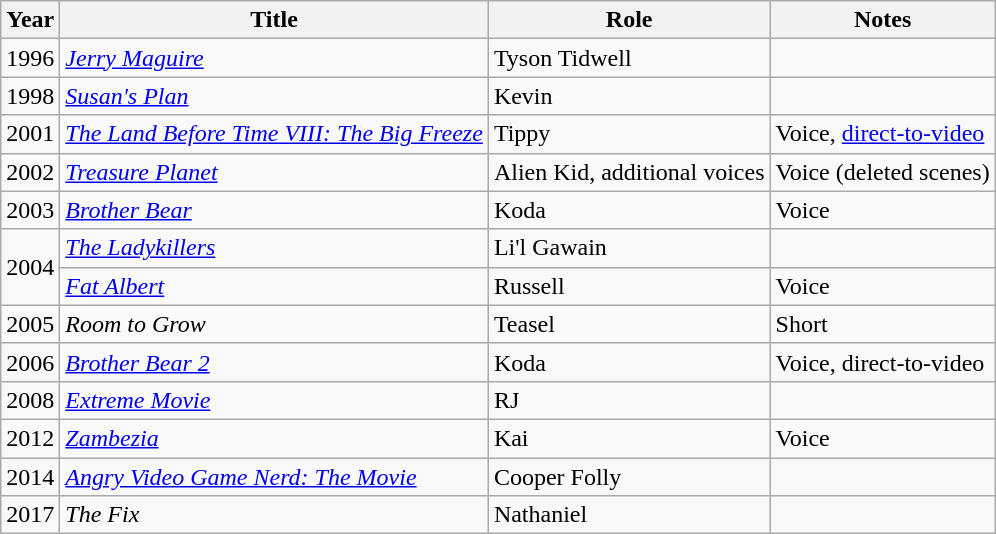<table class="wikitable sortable">
<tr>
<th>Year</th>
<th>Title</th>
<th>Role</th>
<th>Notes</th>
</tr>
<tr>
<td>1996</td>
<td><em><a href='#'>Jerry Maguire</a></em></td>
<td>Tyson Tidwell</td>
<td></td>
</tr>
<tr>
<td>1998</td>
<td><em><a href='#'>Susan's Plan</a></em></td>
<td>Kevin</td>
<td></td>
</tr>
<tr>
<td>2001</td>
<td><em><a href='#'>The Land Before Time VIII: The Big Freeze</a></em></td>
<td>Tippy</td>
<td>Voice, <a href='#'>direct-to-video</a></td>
</tr>
<tr>
<td>2002</td>
<td><em><a href='#'>Treasure Planet</a></em></td>
<td>Alien Kid, additional voices</td>
<td>Voice (deleted scenes)</td>
</tr>
<tr>
<td>2003</td>
<td><em><a href='#'>Brother Bear</a></em></td>
<td>Koda</td>
<td>Voice</td>
</tr>
<tr>
<td rowspan=2>2004</td>
<td><em><a href='#'>The Ladykillers</a></em></td>
<td>Li'l Gawain</td>
<td></td>
</tr>
<tr>
<td><em><a href='#'>Fat Albert</a></em></td>
<td>Russell</td>
<td>Voice</td>
</tr>
<tr>
<td>2005</td>
<td><em>Room to Grow</em></td>
<td>Teasel</td>
<td>Short</td>
</tr>
<tr>
<td>2006</td>
<td><em><a href='#'>Brother Bear 2</a></em></td>
<td>Koda</td>
<td>Voice, direct-to-video</td>
</tr>
<tr>
<td>2008</td>
<td><em><a href='#'>Extreme Movie</a></em></td>
<td>RJ</td>
<td></td>
</tr>
<tr>
<td>2012</td>
<td><em><a href='#'>Zambezia</a></em></td>
<td>Kai</td>
<td>Voice</td>
</tr>
<tr>
<td>2014</td>
<td><em><a href='#'>Angry Video Game Nerd: The Movie</a></em></td>
<td>Cooper Folly</td>
<td></td>
</tr>
<tr>
<td>2017</td>
<td><em>The Fix</em></td>
<td>Nathaniel</td>
<td></td>
</tr>
</table>
